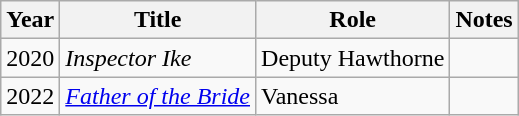<table class="wikitable sortable">
<tr>
<th>Year</th>
<th>Title</th>
<th>Role</th>
<th class="unsortable">Notes</th>
</tr>
<tr>
<td>2020</td>
<td><em>Inspector Ike</em></td>
<td>Deputy Hawthorne</td>
<td></td>
</tr>
<tr>
<td>2022</td>
<td><em><a href='#'>Father of the Bride</a></em></td>
<td>Vanessa</td>
<td></td>
</tr>
</table>
